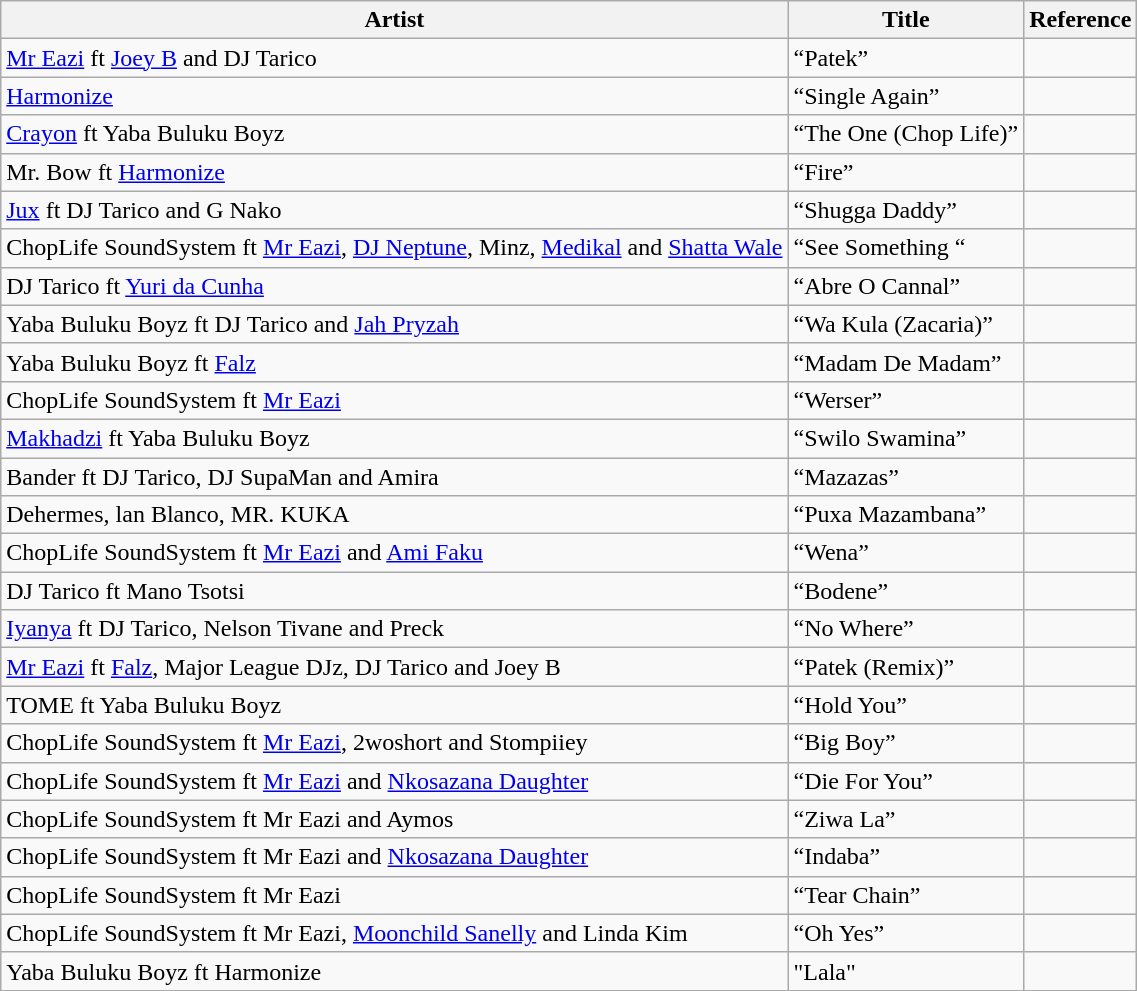<table class="wikitable">
<tr>
<th>Artist</th>
<th>Title</th>
<th>Reference</th>
</tr>
<tr>
<td><a href='#'>Mr Eazi</a> ft <a href='#'>Joey B</a> and DJ Tarico</td>
<td>“Patek”</td>
<td></td>
</tr>
<tr>
<td><a href='#'>Harmonize</a></td>
<td>“Single Again”</td>
<td></td>
</tr>
<tr>
<td><a href='#'>Crayon</a> ft Yaba Buluku Boyz</td>
<td>“The One (Chop Life)”</td>
<td></td>
</tr>
<tr>
<td>Mr. Bow ft <a href='#'>Harmonize</a></td>
<td>“Fire”</td>
<td></td>
</tr>
<tr>
<td><a href='#'>Jux</a> ft DJ Tarico and G Nako</td>
<td>“Shugga Daddy”</td>
<td></td>
</tr>
<tr>
<td>ChopLife SoundSystem ft <a href='#'>Mr Eazi</a>, <a href='#'>DJ Neptune</a>, Minz, <a href='#'>Medikal</a> and <a href='#'>Shatta Wale</a></td>
<td>“See Something “</td>
<td></td>
</tr>
<tr>
<td>DJ Tarico ft <a href='#'>Yuri da Cunha</a></td>
<td>“Abre O Cannal”</td>
<td></td>
</tr>
<tr>
<td>Yaba Buluku Boyz ft DJ Tarico and <a href='#'>Jah Pryzah</a></td>
<td>“Wa Kula (Zacaria)”</td>
<td></td>
</tr>
<tr>
<td>Yaba Buluku Boyz ft <a href='#'>Falz</a></td>
<td>“Madam De Madam”</td>
<td></td>
</tr>
<tr>
<td>ChopLife SoundSystem ft <a href='#'>Mr Eazi</a></td>
<td>“Werser”</td>
<td></td>
</tr>
<tr>
<td><a href='#'>Makhadzi</a> ft Yaba Buluku Boyz</td>
<td>“Swilo Swamina”</td>
<td></td>
</tr>
<tr>
<td>Bander ft DJ Tarico, DJ SupaMan and Amira</td>
<td>“Mazazas”</td>
<td></td>
</tr>
<tr>
<td>Dehermes, lan Blanco, MR. KUKA</td>
<td>“Puxa Mazambana”</td>
<td></td>
</tr>
<tr>
<td>ChopLife SoundSystem ft <a href='#'>Mr Eazi</a> and <a href='#'>Ami Faku</a></td>
<td>“Wena”</td>
<td></td>
</tr>
<tr>
<td>DJ Tarico ft Mano Tsotsi</td>
<td>“Bodene”</td>
<td></td>
</tr>
<tr>
<td><a href='#'>Iyanya</a> ft DJ Tarico, Nelson Tivane and Preck</td>
<td>“No Where”</td>
<td></td>
</tr>
<tr>
<td><a href='#'>Mr Eazi</a> ft <a href='#'>Falz</a>, Major League DJz, DJ Tarico and Joey B</td>
<td>“Patek (Remix)”</td>
<td></td>
</tr>
<tr>
<td>TOME ft Yaba Buluku Boyz</td>
<td>“Hold You”</td>
<td></td>
</tr>
<tr>
<td>ChopLife SoundSystem ft <a href='#'>Mr Eazi</a>, 2woshort and Stompiiey</td>
<td>“Big Boy”</td>
<td></td>
</tr>
<tr>
<td>ChopLife SoundSystem ft <a href='#'>Mr Eazi</a> and <a href='#'>Nkosazana Daughter</a></td>
<td>“Die For You”</td>
<td></td>
</tr>
<tr>
<td>ChopLife SoundSystem ft Mr Eazi and Aymos</td>
<td>“Ziwa La”</td>
<td></td>
</tr>
<tr>
<td>ChopLife SoundSystem ft Mr Eazi and <a href='#'>Nkosazana Daughter</a></td>
<td>“Indaba”</td>
<td></td>
</tr>
<tr>
<td>ChopLife SoundSystem ft Mr Eazi</td>
<td>“Tear Chain”</td>
<td></td>
</tr>
<tr>
<td>ChopLife SoundSystem ft Mr Eazi, <a href='#'>Moonchild Sanelly</a> and Linda Kim</td>
<td>“Oh Yes”</td>
<td></td>
</tr>
<tr>
<td>Yaba Buluku Boyz ft Harmonize</td>
<td>"Lala"</td>
<td></td>
</tr>
</table>
